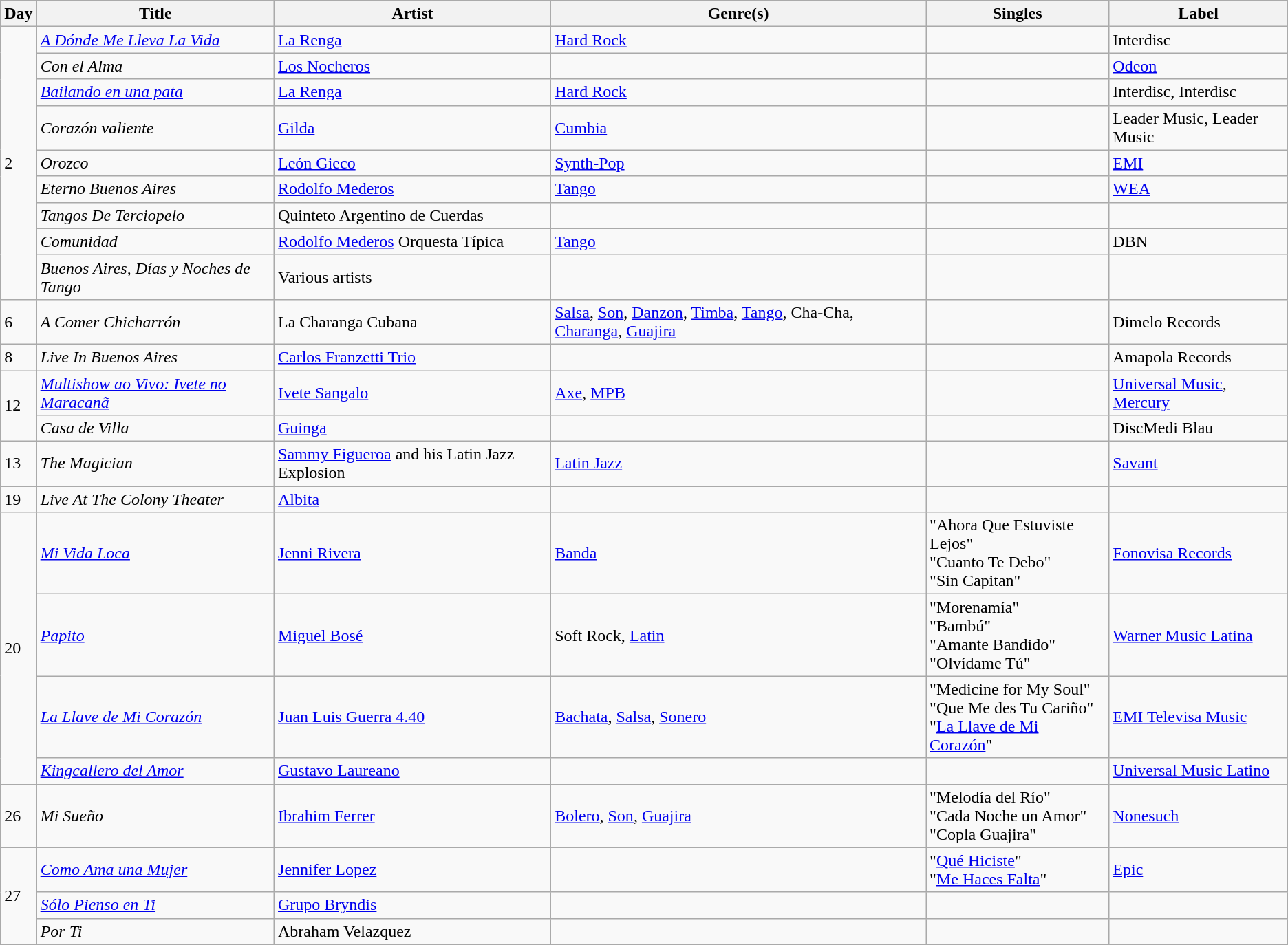<table class="wikitable sortable" style="text-align: left;">
<tr>
<th>Day</th>
<th>Title</th>
<th>Artist</th>
<th>Genre(s)</th>
<th>Singles</th>
<th>Label</th>
</tr>
<tr>
<td rowspan="9">2</td>
<td><em><a href='#'>A Dónde Me Lleva La Vida</a></em></td>
<td><a href='#'>La Renga</a></td>
<td><a href='#'>Hard Rock</a></td>
<td></td>
<td>Interdisc</td>
</tr>
<tr>
<td><em>Con el Alma</em></td>
<td><a href='#'>Los Nocheros</a></td>
<td></td>
<td></td>
<td><a href='#'>Odeon</a></td>
</tr>
<tr>
<td><em><a href='#'>Bailando en una pata</a></em></td>
<td><a href='#'>La Renga</a></td>
<td><a href='#'>Hard Rock</a></td>
<td></td>
<td>Interdisc, Interdisc</td>
</tr>
<tr>
<td><em>Corazón valiente</em></td>
<td><a href='#'>Gilda</a></td>
<td><a href='#'>Cumbia</a></td>
<td></td>
<td>Leader Music, Leader Music</td>
</tr>
<tr>
<td><em>Orozco</em></td>
<td><a href='#'>León Gieco</a></td>
<td><a href='#'>Synth-Pop</a></td>
<td></td>
<td><a href='#'>EMI</a></td>
</tr>
<tr>
<td><em>Eterno Buenos Aires</em></td>
<td><a href='#'>Rodolfo Mederos</a></td>
<td><a href='#'>Tango</a></td>
<td></td>
<td><a href='#'>WEA</a></td>
</tr>
<tr>
<td><em>Tangos De Terciopelo</em></td>
<td>Quinteto Argentino de Cuerdas</td>
<td></td>
<td></td>
<td></td>
</tr>
<tr>
<td><em>Comunidad</em></td>
<td><a href='#'>Rodolfo Mederos</a> Orquesta Típica</td>
<td><a href='#'>Tango</a></td>
<td></td>
<td>DBN</td>
</tr>
<tr>
<td><em>Buenos Aires, Días y Noches de Tango</em></td>
<td>Various artists</td>
<td></td>
<td></td>
<td></td>
</tr>
<tr>
<td>6</td>
<td><em>A Comer Chicharrón</em></td>
<td>La Charanga Cubana</td>
<td><a href='#'>Salsa</a>, <a href='#'>Son</a>, <a href='#'>Danzon</a>, <a href='#'>Timba</a>, <a href='#'>Tango</a>, Cha-Cha, <a href='#'>Charanga</a>, <a href='#'>Guajira</a></td>
<td></td>
<td>Dimelo Records</td>
</tr>
<tr>
<td>8</td>
<td><em>Live In Buenos Aires</em></td>
<td><a href='#'>Carlos Franzetti Trio</a></td>
<td></td>
<td></td>
<td>Amapola Records</td>
</tr>
<tr>
<td rowspan="2">12</td>
<td><em><a href='#'>Multishow ao Vivo: Ivete no Maracanã</a></em></td>
<td><a href='#'>Ivete Sangalo</a></td>
<td><a href='#'>Axe</a>, <a href='#'>MPB</a></td>
<td></td>
<td><a href='#'>Universal Music</a>, <a href='#'>Mercury</a></td>
</tr>
<tr>
<td><em>Casa de Villa</em></td>
<td><a href='#'>Guinga</a></td>
<td></td>
<td></td>
<td>DiscMedi Blau</td>
</tr>
<tr>
<td>13</td>
<td><em>The Magician</em></td>
<td><a href='#'>Sammy Figueroa</a> and his Latin Jazz Explosion</td>
<td><a href='#'>Latin Jazz</a></td>
<td></td>
<td><a href='#'>Savant</a></td>
</tr>
<tr>
<td>19</td>
<td><em>Live At The Colony Theater</em></td>
<td><a href='#'>Albita</a></td>
<td></td>
<td></td>
<td></td>
</tr>
<tr>
<td rowspan="4">20</td>
<td><em><a href='#'>Mi Vida Loca</a></em></td>
<td><a href='#'>Jenni Rivera</a></td>
<td><a href='#'>Banda</a></td>
<td>"Ahora Que Estuviste Lejos"<br>"Cuanto Te Debo"<br>"Sin Capitan"</td>
<td><a href='#'>Fonovisa Records</a></td>
</tr>
<tr>
<td><em><a href='#'>Papito</a></em></td>
<td><a href='#'>Miguel Bosé</a></td>
<td>Soft Rock, <a href='#'>Latin</a></td>
<td>"Morenamía"<br>"Bambú"<br>"Amante Bandido"<br>"Olvídame Tú"</td>
<td><a href='#'>Warner Music Latina</a></td>
</tr>
<tr>
<td><em><a href='#'>La Llave de Mi Corazón</a></em></td>
<td><a href='#'>Juan Luis Guerra 4.40</a></td>
<td><a href='#'>Bachata</a>, <a href='#'>Salsa</a>, <a href='#'>Sonero</a></td>
<td>"Medicine for My Soul"<br>"Que Me des Tu Cariño"<br>"<a href='#'>La Llave de Mi Corazón</a>"</td>
<td><a href='#'>EMI Televisa Music</a></td>
</tr>
<tr>
<td><em><a href='#'>Kingcallero del Amor</a></em></td>
<td><a href='#'>Gustavo Laureano</a></td>
<td></td>
<td></td>
<td><a href='#'>Universal Music Latino</a></td>
</tr>
<tr>
<td>26</td>
<td><em>Mi Sueño</em></td>
<td><a href='#'>Ibrahim Ferrer</a></td>
<td><a href='#'>Bolero</a>, <a href='#'>Son</a>, <a href='#'>Guajira</a></td>
<td>"Melodía del Río"<br>"Cada Noche un Amor"<br>"Copla Guajira"</td>
<td><a href='#'>Nonesuch</a></td>
</tr>
<tr>
<td rowspan="3">27</td>
<td><em><a href='#'>Como Ama una Mujer</a></em></td>
<td><a href='#'>Jennifer Lopez</a></td>
<td></td>
<td>"<a href='#'>Qué Hiciste</a>"<br>"<a href='#'>Me Haces Falta</a>"</td>
<td><a href='#'>Epic</a></td>
</tr>
<tr>
<td><em><a href='#'>Sólo Pienso en Ti</a></em></td>
<td><a href='#'>Grupo Bryndis</a></td>
<td></td>
<td></td>
<td></td>
</tr>
<tr>
<td><em>Por Ti</em></td>
<td>Abraham Velazquez</td>
<td></td>
<td></td>
<td></td>
</tr>
<tr>
</tr>
</table>
